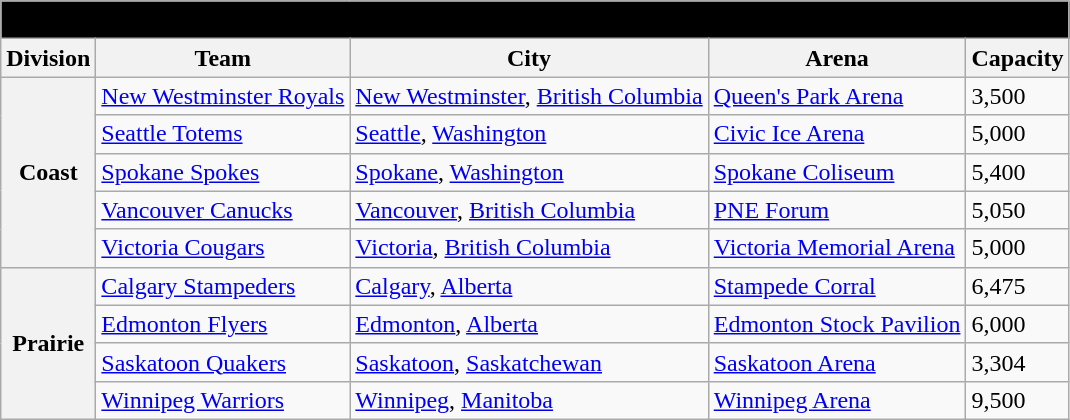<table class="wikitable" style="width:auto">
<tr>
<td bgcolor="#000000" align="center" colspan="6"><strong><span>1958–59 Western Hockey League</span></strong></td>
</tr>
<tr>
<th>Division</th>
<th>Team</th>
<th>City</th>
<th>Arena</th>
<th>Capacity</th>
</tr>
<tr>
<th rowspan="5">Coast</th>
<td><a href='#'>New Westminster Royals</a></td>
<td><a href='#'>New Westminster</a>, <a href='#'>British Columbia</a></td>
<td><a href='#'>Queen's Park Arena</a></td>
<td>3,500</td>
</tr>
<tr>
<td><a href='#'>Seattle Totems</a></td>
<td><a href='#'>Seattle</a>, <a href='#'>Washington</a></td>
<td><a href='#'>Civic Ice Arena</a></td>
<td>5,000</td>
</tr>
<tr>
<td><a href='#'>Spokane Spokes</a></td>
<td><a href='#'>Spokane</a>, <a href='#'>Washington</a></td>
<td><a href='#'>Spokane Coliseum</a></td>
<td>5,400</td>
</tr>
<tr>
<td><a href='#'>Vancouver Canucks</a></td>
<td><a href='#'>Vancouver</a>, <a href='#'>British Columbia</a></td>
<td><a href='#'>PNE Forum</a></td>
<td>5,050</td>
</tr>
<tr>
<td><a href='#'>Victoria Cougars</a></td>
<td><a href='#'>Victoria</a>, <a href='#'>British Columbia</a></td>
<td><a href='#'>Victoria Memorial Arena</a></td>
<td>5,000</td>
</tr>
<tr>
<th rowspan="4">Prairie</th>
<td><a href='#'>Calgary Stampeders</a></td>
<td><a href='#'>Calgary</a>, <a href='#'>Alberta</a></td>
<td><a href='#'>Stampede Corral</a></td>
<td>6,475</td>
</tr>
<tr>
<td><a href='#'>Edmonton Flyers</a></td>
<td><a href='#'>Edmonton</a>, <a href='#'>Alberta</a></td>
<td><a href='#'>Edmonton Stock Pavilion</a></td>
<td>6,000</td>
</tr>
<tr>
<td><a href='#'>Saskatoon Quakers</a></td>
<td><a href='#'>Saskatoon</a>, <a href='#'>Saskatchewan</a></td>
<td><a href='#'>Saskatoon Arena</a></td>
<td>3,304</td>
</tr>
<tr>
<td><a href='#'>Winnipeg Warriors</a></td>
<td><a href='#'>Winnipeg</a>, <a href='#'>Manitoba</a></td>
<td><a href='#'>Winnipeg Arena</a></td>
<td>9,500</td>
</tr>
</table>
